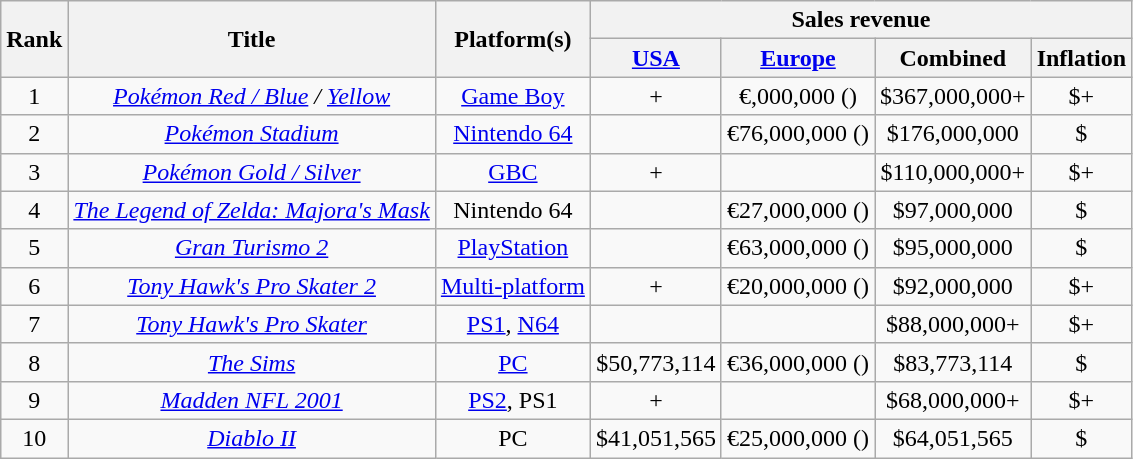<table class="wikitable sortable" style="text-align:center">
<tr>
<th rowspan="2">Rank</th>
<th rowspan="2">Title</th>
<th rowspan="2">Platform(s)</th>
<th colspan="4">Sales revenue</th>
</tr>
<tr>
<th><a href='#'>USA</a></th>
<th><a href='#'>Europe</a></th>
<th>Combined</th>
<th>Inflation</th>
</tr>
<tr>
<td>1</td>
<td><em><a href='#'>Pokémon Red / Blue</a> / <a href='#'>Yellow</a></em></td>
<td><a href='#'>Game Boy</a></td>
<td>+</td>
<td>€,000,000 ()</td>
<td>$367,000,000+</td>
<td>$+</td>
</tr>
<tr>
<td>2</td>
<td><em><a href='#'>Pokémon Stadium</a></em></td>
<td><a href='#'>Nintendo 64</a></td>
<td></td>
<td>€76,000,000 ()</td>
<td>$176,000,000</td>
<td>$</td>
</tr>
<tr>
<td>3</td>
<td><em><a href='#'>Pokémon Gold / Silver</a></em></td>
<td><a href='#'>GBC</a></td>
<td>+</td>
<td></td>
<td>$110,000,000+</td>
<td>$+</td>
</tr>
<tr>
<td>4</td>
<td><em><a href='#'>The Legend of Zelda: Majora's Mask</a></em></td>
<td>Nintendo 64</td>
<td></td>
<td>€27,000,000 ()</td>
<td>$97,000,000</td>
<td>$</td>
</tr>
<tr>
<td>5</td>
<td><em><a href='#'>Gran Turismo 2</a></em></td>
<td><a href='#'>PlayStation</a></td>
<td></td>
<td>€63,000,000 ()</td>
<td>$95,000,000</td>
<td>$</td>
</tr>
<tr>
<td>6</td>
<td><em><a href='#'>Tony Hawk's Pro Skater 2</a></em></td>
<td><a href='#'>Multi-platform</a></td>
<td>+</td>
<td>€20,000,000 ()</td>
<td>$92,000,000</td>
<td>$+</td>
</tr>
<tr>
<td>7</td>
<td><em><a href='#'>Tony Hawk's Pro Skater</a></em></td>
<td><a href='#'>PS1</a>, <a href='#'>N64</a></td>
<td></td>
<td></td>
<td>$88,000,000+</td>
<td>$+</td>
</tr>
<tr>
<td>8</td>
<td><a href='#'><em>The Sims</em></a></td>
<td><a href='#'>PC</a></td>
<td>$50,773,114</td>
<td>€36,000,000 ()</td>
<td>$83,773,114</td>
<td>$</td>
</tr>
<tr>
<td>9</td>
<td><em><a href='#'>Madden NFL 2001</a></em></td>
<td><a href='#'>PS2</a>, PS1</td>
<td>+</td>
<td></td>
<td>$68,000,000+</td>
<td>$+</td>
</tr>
<tr>
<td>10</td>
<td><em><a href='#'>Diablo II</a></em></td>
<td>PC</td>
<td>$41,051,565</td>
<td>€25,000,000 ()</td>
<td>$64,051,565</td>
<td>$</td>
</tr>
</table>
